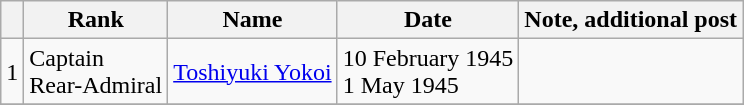<table class=wikitable>
<tr>
<th></th>
<th>Rank</th>
<th>Name</th>
<th>Date</th>
<th>Note, additional post</th>
</tr>
<tr>
<td>1</td>
<td>Captain<br>Rear-Admiral</td>
<td><a href='#'>Toshiyuki Yokoi</a></td>
<td>10 February 1945<br>1 May 1945</td>
<td></td>
</tr>
<tr>
</tr>
</table>
